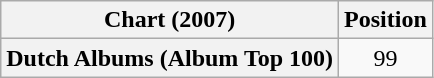<table class="wikitable plainrowheaders" style="text-align:center">
<tr>
<th scope="col">Chart (2007)</th>
<th scope="col">Position</th>
</tr>
<tr>
<th scope="row">Dutch Albums (Album Top 100)</th>
<td>99</td>
</tr>
</table>
